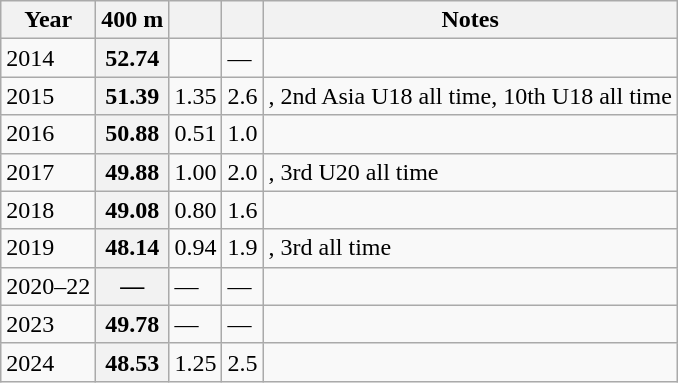<table class="wikitable sortable plainrowheaders">
<tr>
<th scope="col">Year</th>
<th scope="col">400 m</th>
<th scope="col"></th>
<th scope="col"></th>
<th scope="col">Notes</th>
</tr>
<tr>
<td>2014</td>
<th scope="row" style="text-align:center;">52.74</th>
<td></td>
<td>—</td>
<td></td>
</tr>
<tr>
<td>2015</td>
<th scope="row" style="text-align:center;">51.39</th>
<td> 1.35</td>
<td>2.6</td>
<td> , 2nd Asia U18 all time, 10th U18 all time</td>
</tr>
<tr>
<td>2016</td>
<th scope="row" style="text-align:center;">50.88</th>
<td> 0.51</td>
<td>1.0</td>
<td></td>
</tr>
<tr>
<td>2017</td>
<th scope="row" style="text-align:center;">49.88</th>
<td> 1.00</td>
<td>2.0</td>
<td> <strong></strong> <strong></strong>, 3rd U20 all time</td>
</tr>
<tr>
<td>2018</td>
<th scope="row" style="text-align:center;">49.08</th>
<td> 0.80</td>
<td>1.6</td>
<td><strong></strong></td>
</tr>
<tr>
<td>2019</td>
<th scope="row" style="text-align:center;">48.14</th>
<td> 0.94</td>
<td>1.9</td>
<td> <strong></strong>, 3rd all time</td>
</tr>
<tr>
<td>2020–22</td>
<th scope="row" style="text-align:center;" data-sort-value=999.99>—</th>
<td data-sort-value=0>—</td>
<td data-sort-value=0>—</td>
<td></td>
</tr>
<tr>
<td>2023</td>
<th scope="row" style="text-align:center;">49.78</th>
<td>—</td>
<td>—</td>
<td></td>
</tr>
<tr>
<td>2024</td>
<th scope="row" style="text-align:center;">48.53</th>
<td> 1.25</td>
<td>2.5</td>
<td></td>
</tr>
</table>
